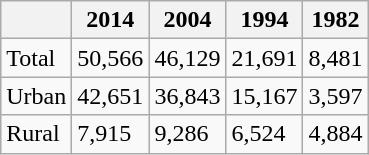<table class=wikitable>
<tr>
<th></th>
<th>2014</th>
<th>2004</th>
<th>1994</th>
<th>1982</th>
</tr>
<tr>
<td>Total</td>
<td>50,566</td>
<td>46,129</td>
<td>21,691</td>
<td>8,481</td>
</tr>
<tr>
<td>Urban</td>
<td>42,651</td>
<td>36,843</td>
<td>15,167</td>
<td>3,597</td>
</tr>
<tr>
<td>Rural</td>
<td>7,915</td>
<td>9,286</td>
<td>6,524</td>
<td>4,884</td>
</tr>
</table>
